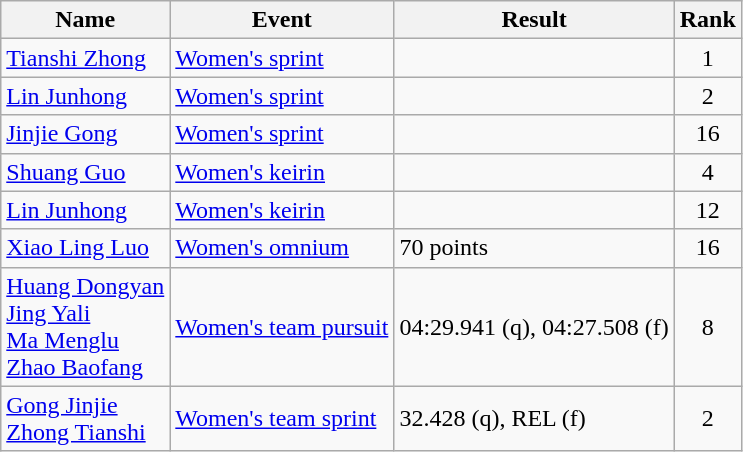<table class="wikitable sortable">
<tr>
<th>Name</th>
<th>Event</th>
<th>Result</th>
<th>Rank</th>
</tr>
<tr>
<td><a href='#'>Tianshi Zhong</a></td>
<td><a href='#'>Women's sprint</a></td>
<td></td>
<td align=center>1</td>
</tr>
<tr>
<td><a href='#'>Lin Junhong</a></td>
<td><a href='#'>Women's sprint</a></td>
<td></td>
<td align=center>2</td>
</tr>
<tr>
<td><a href='#'>Jinjie Gong</a></td>
<td><a href='#'>Women's sprint</a></td>
<td></td>
<td align=center>16</td>
</tr>
<tr>
<td><a href='#'>Shuang Guo</a></td>
<td><a href='#'>Women's keirin</a></td>
<td></td>
<td align=center>4</td>
</tr>
<tr>
<td><a href='#'>Lin Junhong</a></td>
<td><a href='#'>Women's keirin</a></td>
<td></td>
<td align=center>12</td>
</tr>
<tr>
<td><a href='#'>Xiao Ling Luo</a></td>
<td><a href='#'>Women's omnium</a></td>
<td>70 points</td>
<td align=center>16</td>
</tr>
<tr>
<td><a href='#'>Huang Dongyan</a><br><a href='#'>Jing Yali</a><br><a href='#'>Ma Menglu</a><br><a href='#'>Zhao Baofang</a></td>
<td><a href='#'>Women's team pursuit</a></td>
<td>04:29.941 (q), 04:27.508 (f)</td>
<td align=center>8</td>
</tr>
<tr>
<td><a href='#'>Gong Jinjie</a><br><a href='#'>Zhong Tianshi</a></td>
<td><a href='#'>Women's team sprint</a></td>
<td>32.428 (q), REL (f)</td>
<td align=center>2</td>
</tr>
</table>
